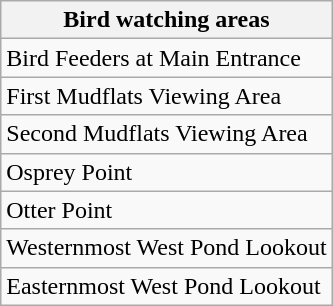<table class="wikitable">
<tr>
<th>Bird watching areas</th>
</tr>
<tr>
<td>Bird Feeders at Main Entrance</td>
</tr>
<tr>
<td>First Mudflats Viewing Area</td>
</tr>
<tr>
<td>Second Mudflats Viewing Area</td>
</tr>
<tr>
<td>Osprey Point</td>
</tr>
<tr>
<td>Otter Point</td>
</tr>
<tr>
<td>Westernmost West Pond Lookout</td>
</tr>
<tr>
<td>Easternmost West Pond Lookout</td>
</tr>
</table>
